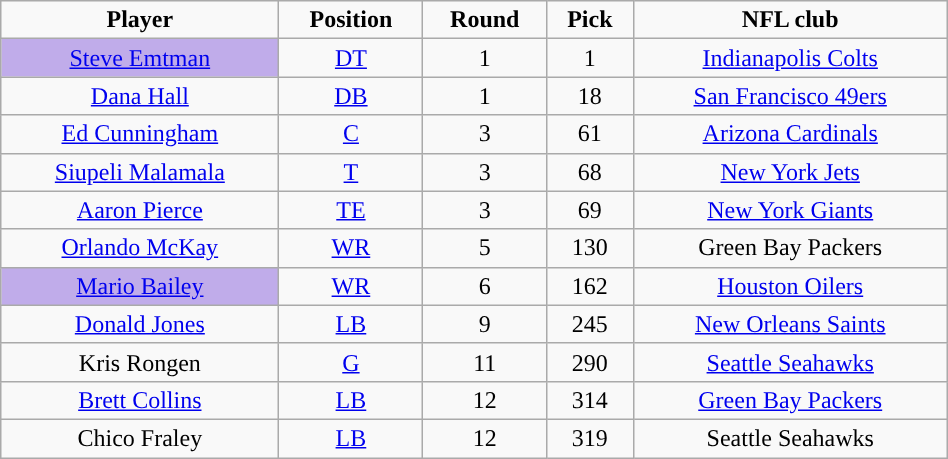<table class="wikitable" style="width:50%;">
<tr align="center">
<td><strong>Player</strong></td>
<td><strong>Position</strong></td>
<td><strong>Round</strong></td>
<td><strong>Pick</strong></td>
<td><strong>NFL club</strong></td>
</tr>
<tr style="text-align:center;" bgcolor="">
<td bgcolor="C0ACEA"><a href='#'>Steve Emtman</a></td>
<td><a href='#'>DT</a></td>
<td>1</td>
<td>1</td>
<td><a href='#'>Indianapolis Colts</a></td>
</tr>
<tr style="text-align:center;" bgcolor="">
<td><a href='#'>Dana Hall</a></td>
<td><a href='#'>DB</a></td>
<td>1</td>
<td>18</td>
<td><a href='#'>San Francisco 49ers</a></td>
</tr>
<tr style="text-align:center;" bgcolor="">
<td><a href='#'>Ed Cunningham</a></td>
<td><a href='#'>C</a></td>
<td>3</td>
<td>61</td>
<td><a href='#'>Arizona Cardinals</a></td>
</tr>
<tr style="text-align:center;" bgcolor="">
<td><a href='#'>Siupeli Malamala</a></td>
<td><a href='#'>T</a></td>
<td>3</td>
<td>68</td>
<td><a href='#'>New York Jets</a></td>
</tr>
<tr style="text-align:center;" bgcolor="">
<td><a href='#'>Aaron Pierce</a></td>
<td><a href='#'>TE</a></td>
<td>3</td>
<td>69</td>
<td><a href='#'>New York Giants</a></td>
</tr>
<tr style="text-align:center;" bgcolor="">
<td><a href='#'>Orlando McKay</a></td>
<td><a href='#'>WR</a></td>
<td>5</td>
<td>130</td>
<td>Green Bay Packers</td>
</tr>
<tr style="text-align:center;" bgcolor="">
<td bgcolor="C0ACEA"><a href='#'>Mario Bailey</a></td>
<td><a href='#'>WR</a></td>
<td>6</td>
<td>162</td>
<td><a href='#'>Houston Oilers</a></td>
</tr>
<tr style="text-align:center;" bgcolor="">
<td><a href='#'>Donald Jones</a></td>
<td><a href='#'>LB</a></td>
<td>9</td>
<td>245</td>
<td><a href='#'>New Orleans Saints</a></td>
</tr>
<tr style="text-align:center;" bgcolor="">
<td>Kris Rongen</td>
<td><a href='#'>G</a></td>
<td>11</td>
<td>290</td>
<td><a href='#'>Seattle Seahawks</a></td>
</tr>
<tr style="text-align:center;" bgcolor="">
<td><a href='#'>Brett Collins</a></td>
<td><a href='#'>LB</a></td>
<td>12</td>
<td>314</td>
<td><a href='#'>Green Bay Packers</a></td>
</tr>
<tr style="text-align:center;" bgcolor="">
<td>Chico Fraley</td>
<td><a href='#'>LB</a></td>
<td>12</td>
<td>319</td>
<td>Seattle Seahawks</td>
</tr>
</table>
